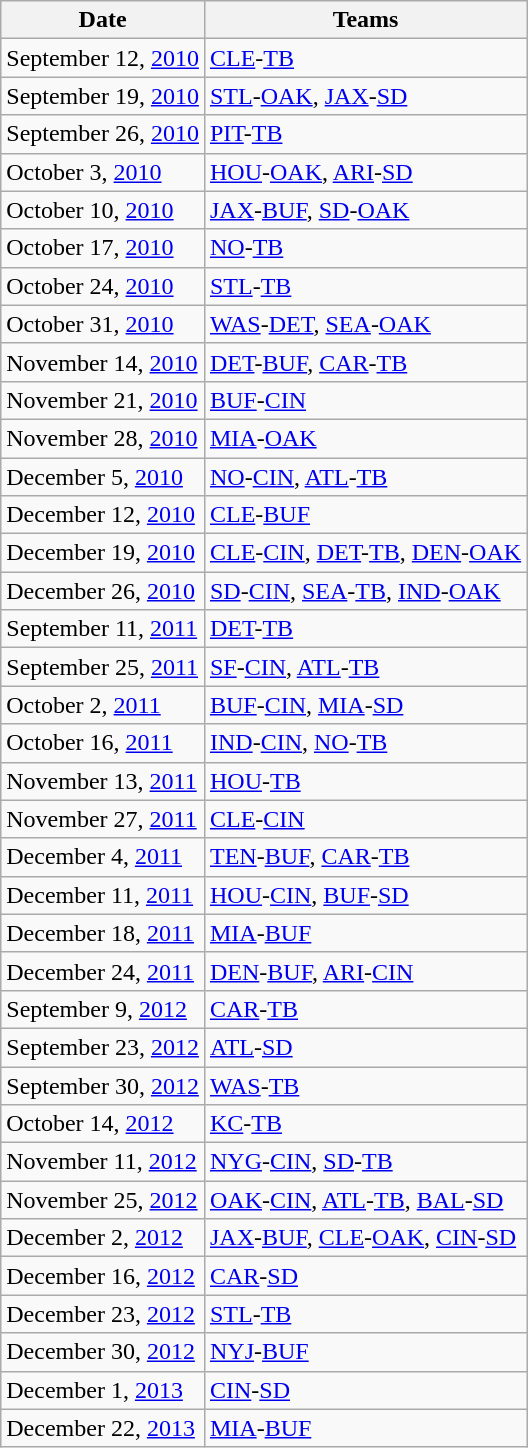<table class="wikitable">
<tr>
<th>Date</th>
<th>Teams</th>
</tr>
<tr>
<td>September 12, <a href='#'>2010</a></td>
<td><a href='#'>CLE</a>-<a href='#'>TB</a></td>
</tr>
<tr>
<td>September 19, <a href='#'>2010</a></td>
<td><a href='#'>STL</a>-<a href='#'>OAK</a>, <a href='#'>JAX</a>-<a href='#'>SD</a></td>
</tr>
<tr>
<td>September 26, <a href='#'>2010</a></td>
<td><a href='#'>PIT</a>-<a href='#'>TB</a></td>
</tr>
<tr>
<td>October 3, <a href='#'>2010</a></td>
<td><a href='#'>HOU</a>-<a href='#'>OAK</a>, <a href='#'>ARI</a>-<a href='#'>SD</a></td>
</tr>
<tr>
<td>October 10, <a href='#'>2010</a></td>
<td><a href='#'>JAX</a>-<a href='#'>BUF</a>, <a href='#'>SD</a>-<a href='#'>OAK</a></td>
</tr>
<tr>
<td>October 17, <a href='#'>2010</a></td>
<td><a href='#'>NO</a>-<a href='#'>TB</a></td>
</tr>
<tr>
<td>October 24, <a href='#'>2010</a></td>
<td><a href='#'>STL</a>-<a href='#'>TB</a></td>
</tr>
<tr>
<td>October 31, <a href='#'>2010</a></td>
<td><a href='#'>WAS</a>-<a href='#'>DET</a>, <a href='#'>SEA</a>-<a href='#'>OAK</a></td>
</tr>
<tr>
<td>November 14, <a href='#'>2010</a></td>
<td><a href='#'>DET</a>-<a href='#'>BUF</a>, <a href='#'>CAR</a>-<a href='#'>TB</a></td>
</tr>
<tr>
<td>November 21, <a href='#'>2010</a></td>
<td><a href='#'>BUF</a>-<a href='#'>CIN</a></td>
</tr>
<tr>
<td>November 28, <a href='#'>2010</a></td>
<td><a href='#'>MIA</a>-<a href='#'>OAK</a></td>
</tr>
<tr>
<td>December 5, <a href='#'>2010</a></td>
<td><a href='#'>NO</a>-<a href='#'>CIN</a>, <a href='#'>ATL</a>-<a href='#'>TB</a></td>
</tr>
<tr>
<td>December 12, <a href='#'>2010</a></td>
<td><a href='#'>CLE</a>-<a href='#'>BUF</a></td>
</tr>
<tr>
<td>December 19, <a href='#'>2010</a></td>
<td><a href='#'>CLE</a>-<a href='#'>CIN</a>, <a href='#'>DET</a>-<a href='#'>TB</a>, <a href='#'>DEN</a>-<a href='#'>OAK</a></td>
</tr>
<tr>
<td>December 26, <a href='#'>2010</a></td>
<td><a href='#'>SD</a>-<a href='#'>CIN</a>, <a href='#'>SEA</a>-<a href='#'>TB</a>, <a href='#'>IND</a>-<a href='#'>OAK</a></td>
</tr>
<tr>
<td>September 11, <a href='#'>2011</a></td>
<td><a href='#'>DET</a>-<a href='#'>TB</a></td>
</tr>
<tr>
<td>September 25, <a href='#'>2011</a></td>
<td><a href='#'>SF</a>-<a href='#'>CIN</a>, <a href='#'>ATL</a>-<a href='#'>TB</a></td>
</tr>
<tr>
<td>October 2, <a href='#'>2011</a></td>
<td><a href='#'>BUF</a>-<a href='#'>CIN</a>, <a href='#'>MIA</a>-<a href='#'>SD</a></td>
</tr>
<tr>
<td>October 16, <a href='#'>2011</a></td>
<td><a href='#'>IND</a>-<a href='#'>CIN</a>, <a href='#'>NO</a>-<a href='#'>TB</a></td>
</tr>
<tr>
<td>November 13, <a href='#'>2011</a></td>
<td><a href='#'>HOU</a>-<a href='#'>TB</a></td>
</tr>
<tr>
<td>November 27, <a href='#'>2011</a></td>
<td><a href='#'>CLE</a>-<a href='#'>CIN</a></td>
</tr>
<tr>
<td>December 4, <a href='#'>2011</a></td>
<td><a href='#'>TEN</a>-<a href='#'>BUF</a>, <a href='#'>CAR</a>-<a href='#'>TB</a></td>
</tr>
<tr>
<td>December 11, <a href='#'>2011</a></td>
<td><a href='#'>HOU</a>-<a href='#'>CIN</a>, <a href='#'>BUF</a>-<a href='#'>SD</a></td>
</tr>
<tr>
<td>December 18, <a href='#'>2011</a></td>
<td><a href='#'>MIA</a>-<a href='#'>BUF</a></td>
</tr>
<tr>
<td>December 24, <a href='#'>2011</a></td>
<td><a href='#'>DEN</a>-<a href='#'>BUF</a>, <a href='#'>ARI</a>-<a href='#'>CIN</a></td>
</tr>
<tr>
<td>September 9, <a href='#'>2012</a></td>
<td><a href='#'>CAR</a>-<a href='#'>TB</a></td>
</tr>
<tr>
<td>September 23, <a href='#'>2012</a></td>
<td><a href='#'>ATL</a>-<a href='#'>SD</a></td>
</tr>
<tr>
<td>September 30, <a href='#'>2012</a></td>
<td><a href='#'>WAS</a>-<a href='#'>TB</a></td>
</tr>
<tr>
<td>October 14, <a href='#'>2012</a></td>
<td><a href='#'>KC</a>-<a href='#'>TB</a></td>
</tr>
<tr>
<td>November 11, <a href='#'>2012</a></td>
<td><a href='#'>NYG</a>-<a href='#'>CIN</a>, <a href='#'>SD</a>-<a href='#'>TB</a></td>
</tr>
<tr>
<td>November 25, <a href='#'>2012</a></td>
<td><a href='#'>OAK</a>-<a href='#'>CIN</a>, <a href='#'>ATL</a>-<a href='#'>TB</a>, <a href='#'>BAL</a>-<a href='#'>SD</a></td>
</tr>
<tr>
<td>December 2, <a href='#'>2012</a></td>
<td><a href='#'>JAX</a>-<a href='#'>BUF</a>, <a href='#'>CLE</a>-<a href='#'>OAK</a>, <a href='#'>CIN</a>-<a href='#'>SD</a></td>
</tr>
<tr>
<td>December 16, <a href='#'>2012</a></td>
<td><a href='#'>CAR</a>-<a href='#'>SD</a></td>
</tr>
<tr>
<td>December 23, <a href='#'>2012</a></td>
<td><a href='#'>STL</a>-<a href='#'>TB</a></td>
</tr>
<tr>
<td>December 30, <a href='#'>2012</a></td>
<td><a href='#'>NYJ</a>-<a href='#'>BUF</a></td>
</tr>
<tr>
<td>December 1, <a href='#'>2013</a></td>
<td><a href='#'>CIN</a>-<a href='#'>SD</a></td>
</tr>
<tr>
<td>December 22, <a href='#'>2013</a></td>
<td><a href='#'>MIA</a>-<a href='#'>BUF</a></td>
</tr>
</table>
